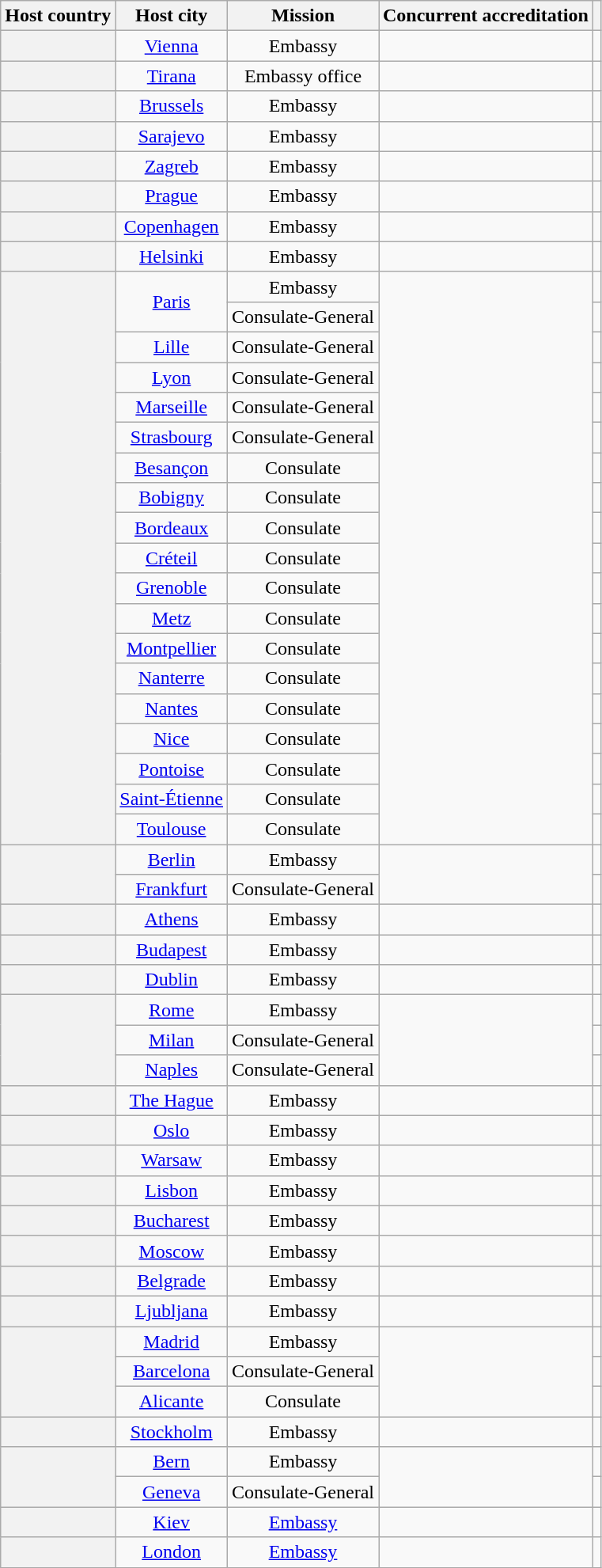<table class="wikitable plainrowheaders" style="text-align:center;">
<tr>
<th scope="col">Host country</th>
<th scope="col">Host city</th>
<th scope="col">Mission</th>
<th scope="col">Concurrent accreditation</th>
<th scope="col"></th>
</tr>
<tr>
<th scope="row"></th>
<td><a href='#'>Vienna</a></td>
<td>Embassy</td>
<td></td>
<td></td>
</tr>
<tr>
<th scope="row"></th>
<td><a href='#'>Tirana</a></td>
<td>Embassy office</td>
<td></td>
<td></td>
</tr>
<tr>
<th scope="row"></th>
<td><a href='#'>Brussels</a></td>
<td>Embassy</td>
<td></td>
<td></td>
</tr>
<tr>
<th scope="row"></th>
<td><a href='#'>Sarajevo</a></td>
<td>Embassy</td>
<td></td>
<td></td>
</tr>
<tr>
<th scope="row"></th>
<td><a href='#'>Zagreb</a></td>
<td>Embassy</td>
<td></td>
<td></td>
</tr>
<tr>
<th scope="row"></th>
<td><a href='#'>Prague</a></td>
<td>Embassy</td>
<td></td>
<td></td>
</tr>
<tr>
<th scope="row"></th>
<td><a href='#'>Copenhagen</a></td>
<td>Embassy</td>
<td></td>
<td></td>
</tr>
<tr>
<th scope="row"></th>
<td><a href='#'>Helsinki</a></td>
<td>Embassy</td>
<td></td>
<td></td>
</tr>
<tr>
<th scope="row" rowspan="19"></th>
<td rowspan="2"><a href='#'>Paris</a></td>
<td>Embassy</td>
<td rowspan="19"></td>
<td></td>
</tr>
<tr>
<td>Consulate-General</td>
<td></td>
</tr>
<tr>
<td><a href='#'>Lille</a></td>
<td>Consulate-General</td>
<td></td>
</tr>
<tr>
<td><a href='#'>Lyon</a></td>
<td>Consulate-General</td>
<td></td>
</tr>
<tr>
<td><a href='#'>Marseille</a></td>
<td>Consulate-General</td>
<td></td>
</tr>
<tr>
<td><a href='#'>Strasbourg</a></td>
<td>Consulate-General</td>
<td></td>
</tr>
<tr>
<td><a href='#'>Besançon</a></td>
<td>Consulate</td>
<td></td>
</tr>
<tr>
<td><a href='#'>Bobigny</a></td>
<td>Consulate</td>
<td></td>
</tr>
<tr>
<td><a href='#'>Bordeaux</a></td>
<td>Consulate</td>
<td></td>
</tr>
<tr>
<td><a href='#'>Créteil</a></td>
<td>Consulate</td>
<td></td>
</tr>
<tr>
<td><a href='#'>Grenoble</a></td>
<td>Consulate</td>
<td></td>
</tr>
<tr>
<td><a href='#'>Metz</a></td>
<td>Consulate</td>
<td></td>
</tr>
<tr>
<td><a href='#'>Montpellier</a></td>
<td>Consulate</td>
<td></td>
</tr>
<tr>
<td><a href='#'>Nanterre</a></td>
<td>Consulate</td>
<td></td>
</tr>
<tr>
<td><a href='#'>Nantes</a></td>
<td>Consulate</td>
<td></td>
</tr>
<tr>
<td><a href='#'>Nice</a></td>
<td>Consulate</td>
<td></td>
</tr>
<tr>
<td><a href='#'>Pontoise</a></td>
<td>Consulate</td>
<td></td>
</tr>
<tr>
<td><a href='#'>Saint-Étienne</a></td>
<td>Consulate</td>
<td></td>
</tr>
<tr>
<td><a href='#'>Toulouse</a></td>
<td>Consulate</td>
<td></td>
</tr>
<tr>
<th scope="row" rowspan="2"></th>
<td><a href='#'>Berlin</a></td>
<td>Embassy</td>
<td rowspan="2"></td>
<td></td>
</tr>
<tr>
<td><a href='#'>Frankfurt</a></td>
<td>Consulate-General</td>
<td></td>
</tr>
<tr>
<th scope="row"></th>
<td><a href='#'>Athens</a></td>
<td>Embassy</td>
<td></td>
<td></td>
</tr>
<tr>
<th scope="row"></th>
<td><a href='#'>Budapest</a></td>
<td>Embassy</td>
<td></td>
<td></td>
</tr>
<tr>
<th scope="row"></th>
<td><a href='#'>Dublin</a></td>
<td>Embassy</td>
<td></td>
<td></td>
</tr>
<tr>
<th scope="row" rowspan="3"></th>
<td><a href='#'>Rome</a></td>
<td>Embassy</td>
<td rowspan="3"></td>
<td></td>
</tr>
<tr>
<td><a href='#'>Milan</a></td>
<td>Consulate-General</td>
<td></td>
</tr>
<tr>
<td><a href='#'>Naples</a></td>
<td>Consulate-General</td>
<td></td>
</tr>
<tr>
<th scope="row"></th>
<td><a href='#'>The Hague</a></td>
<td>Embassy</td>
<td></td>
<td></td>
</tr>
<tr>
<th scope="row"></th>
<td><a href='#'>Oslo</a></td>
<td>Embassy</td>
<td></td>
<td></td>
</tr>
<tr>
<th scope="row"></th>
<td><a href='#'>Warsaw</a></td>
<td>Embassy</td>
<td></td>
<td></td>
</tr>
<tr>
<th scope="row"></th>
<td><a href='#'>Lisbon</a></td>
<td>Embassy</td>
<td></td>
<td></td>
</tr>
<tr>
<th scope="row"></th>
<td><a href='#'>Bucharest</a></td>
<td>Embassy</td>
<td></td>
<td></td>
</tr>
<tr>
<th scope="row"></th>
<td><a href='#'>Moscow</a></td>
<td>Embassy</td>
<td></td>
<td></td>
</tr>
<tr>
<th scope="row"></th>
<td><a href='#'>Belgrade</a></td>
<td>Embassy</td>
<td></td>
<td></td>
</tr>
<tr>
<th scope="row"></th>
<td><a href='#'>Ljubljana</a></td>
<td>Embassy</td>
<td></td>
<td></td>
</tr>
<tr>
<th scope="row" rowspan="3"></th>
<td><a href='#'>Madrid</a></td>
<td>Embassy</td>
<td rowspan="3"></td>
<td></td>
</tr>
<tr>
<td><a href='#'>Barcelona</a></td>
<td>Consulate-General</td>
<td></td>
</tr>
<tr>
<td><a href='#'>Alicante</a></td>
<td>Consulate</td>
<td></td>
</tr>
<tr>
<th scope="row"></th>
<td><a href='#'>Stockholm</a></td>
<td>Embassy</td>
<td></td>
<td></td>
</tr>
<tr>
<th scope="row" rowspan="2"></th>
<td><a href='#'>Bern</a></td>
<td>Embassy</td>
<td rowspan="2"></td>
<td></td>
</tr>
<tr>
<td><a href='#'>Geneva</a></td>
<td>Consulate-General</td>
<td></td>
</tr>
<tr>
<th scope="row"></th>
<td><a href='#'>Kiev</a></td>
<td><a href='#'>Embassy</a></td>
<td></td>
<td></td>
</tr>
<tr>
<th scope="row"></th>
<td><a href='#'>London</a></td>
<td><a href='#'>Embassy</a></td>
<td></td>
<td></td>
</tr>
</table>
